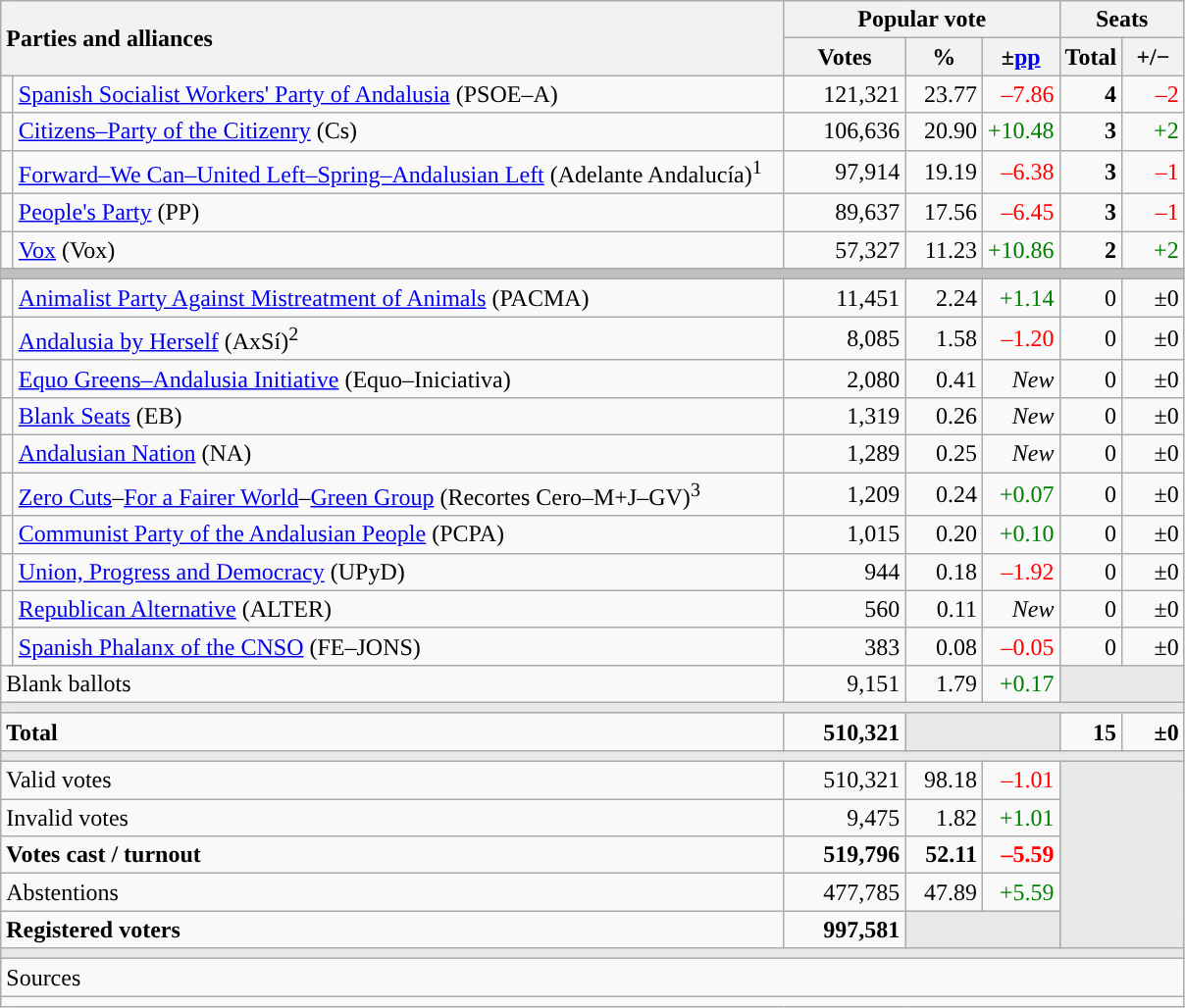<table class="wikitable" style="text-align:right;">
<tr>
<th style="text-align:left;" rowspan="2" colspan="2" width="525">Parties and alliances</th>
<th colspan="3">Popular vote</th>
<th colspan="2">Seats</th>
</tr>
<tr>
<th width="75">Votes</th>
<th width="45">%</th>
<th width="45">±<a href='#'>pp</a></th>
<th width="35">Total</th>
<th width="35">+/−</th>
</tr>
<tr>
<td width="1" style="color:inherit;background:"></td>
<td align="left"><a href='#'>Spanish Socialist Workers' Party of Andalusia</a> (PSOE–A)</td>
<td>121,321</td>
<td>23.77</td>
<td style="color:red;">–7.86</td>
<td><strong>4</strong></td>
<td style="color:red;">–2</td>
</tr>
<tr>
<td style="color:inherit;background:"></td>
<td align="left"><a href='#'>Citizens–Party of the Citizenry</a> (Cs)</td>
<td>106,636</td>
<td>20.90</td>
<td style="color:green;">+10.48</td>
<td><strong>3</strong></td>
<td style="color:green;">+2</td>
</tr>
<tr>
<td style="color:inherit;background:"></td>
<td align="left"><a href='#'>Forward–We Can–United Left–Spring–Andalusian Left</a> (Adelante Andalucía)<sup>1</sup></td>
<td>97,914</td>
<td>19.19</td>
<td style="color:red;">–6.38</td>
<td><strong>3</strong></td>
<td style="color:red;">–1</td>
</tr>
<tr>
<td style="color:inherit;background:"></td>
<td align="left"><a href='#'>People's Party</a> (PP)</td>
<td>89,637</td>
<td>17.56</td>
<td style="color:red;">–6.45</td>
<td><strong>3</strong></td>
<td style="color:red;">–1</td>
</tr>
<tr>
<td style="color:inherit;background:"></td>
<td align="left"><a href='#'>Vox</a> (Vox)</td>
<td>57,327</td>
<td>11.23</td>
<td style="color:green;">+10.86</td>
<td><strong>2</strong></td>
<td style="color:green;">+2</td>
</tr>
<tr>
<td colspan="7" bgcolor="#C0C0C0"></td>
</tr>
<tr>
<td style="color:inherit;background:"></td>
<td align="left"><a href='#'>Animalist Party Against Mistreatment of Animals</a> (PACMA)</td>
<td>11,451</td>
<td>2.24</td>
<td style="color:green;">+1.14</td>
<td>0</td>
<td>±0</td>
</tr>
<tr>
<td style="color:inherit;background:"></td>
<td align="left"><a href='#'>Andalusia by Herself</a> (AxSí)<sup>2</sup></td>
<td>8,085</td>
<td>1.58</td>
<td style="color:red;">–1.20</td>
<td>0</td>
<td>±0</td>
</tr>
<tr>
<td style="color:inherit;background:"></td>
<td align="left"><a href='#'>Equo Greens–Andalusia Initiative</a> (Equo–Iniciativa)</td>
<td>2,080</td>
<td>0.41</td>
<td><em>New</em></td>
<td>0</td>
<td>±0</td>
</tr>
<tr>
<td style="color:inherit;background:"></td>
<td align="left"><a href='#'>Blank Seats</a> (EB)</td>
<td>1,319</td>
<td>0.26</td>
<td><em>New</em></td>
<td>0</td>
<td>±0</td>
</tr>
<tr>
<td style="color:inherit;background:"></td>
<td align="left"><a href='#'>Andalusian Nation</a> (NA)</td>
<td>1,289</td>
<td>0.25</td>
<td><em>New</em></td>
<td>0</td>
<td>±0</td>
</tr>
<tr>
<td style="color:inherit;background:"></td>
<td align="left"><a href='#'>Zero Cuts</a>–<a href='#'>For a Fairer World</a>–<a href='#'>Green Group</a> (Recortes Cero–M+J–GV)<sup>3</sup></td>
<td>1,209</td>
<td>0.24</td>
<td style="color:green;">+0.07</td>
<td>0</td>
<td>±0</td>
</tr>
<tr>
<td style="color:inherit;background:"></td>
<td align="left"><a href='#'>Communist Party of the Andalusian People</a> (PCPA)</td>
<td>1,015</td>
<td>0.20</td>
<td style="color:green;">+0.10</td>
<td>0</td>
<td>±0</td>
</tr>
<tr>
<td style="color:inherit;background:"></td>
<td align="left"><a href='#'>Union, Progress and Democracy</a> (UPyD)</td>
<td>944</td>
<td>0.18</td>
<td style="color:red;">–1.92</td>
<td>0</td>
<td>±0</td>
</tr>
<tr>
<td style="color:inherit;background:"></td>
<td align="left"><a href='#'>Republican Alternative</a> (ALTER)</td>
<td>560</td>
<td>0.11</td>
<td><em>New</em></td>
<td>0</td>
<td>±0</td>
</tr>
<tr>
<td style="color:inherit;background:"></td>
<td align="left"><a href='#'>Spanish Phalanx of the CNSO</a> (FE–JONS)</td>
<td>383</td>
<td>0.08</td>
<td style="color:red;">–0.05</td>
<td>0</td>
<td>±0</td>
</tr>
<tr>
<td align="left" colspan="2">Blank ballots</td>
<td>9,151</td>
<td>1.79</td>
<td style="color:green;">+0.17</td>
<td bgcolor="#E9E9E9" colspan="2"></td>
</tr>
<tr>
<td colspan="7" bgcolor="#E9E9E9"></td>
</tr>
<tr style="font-weight:bold;">
<td align="left" colspan="2">Total</td>
<td>510,321</td>
<td bgcolor="#E9E9E9" colspan="2"></td>
<td>15</td>
<td>±0</td>
</tr>
<tr>
<td colspan="7" bgcolor="#E9E9E9"></td>
</tr>
<tr>
<td align="left" colspan="2">Valid votes</td>
<td>510,321</td>
<td>98.18</td>
<td style="color:red;">–1.01</td>
<td bgcolor="#E9E9E9" colspan="2" rowspan="5"></td>
</tr>
<tr>
<td align="left" colspan="2">Invalid votes</td>
<td>9,475</td>
<td>1.82</td>
<td style="color:green;">+1.01</td>
</tr>
<tr style="font-weight:bold;">
<td align="left" colspan="2">Votes cast / turnout</td>
<td>519,796</td>
<td>52.11</td>
<td style="color:red;">–5.59</td>
</tr>
<tr>
<td align="left" colspan="2">Abstentions</td>
<td>477,785</td>
<td>47.89</td>
<td style="color:green;">+5.59</td>
</tr>
<tr style="font-weight:bold;">
<td align="left" colspan="2">Registered voters</td>
<td>997,581</td>
<td bgcolor="#E9E9E9" colspan="2"></td>
</tr>
<tr>
<td colspan="7" bgcolor="#E9E9E9"></td>
</tr>
<tr>
<td align="left" colspan="7">Sources</td>
</tr>
<tr>
<td colspan="7" style="text-align:left; max-width:790px;"></td>
</tr>
</table>
